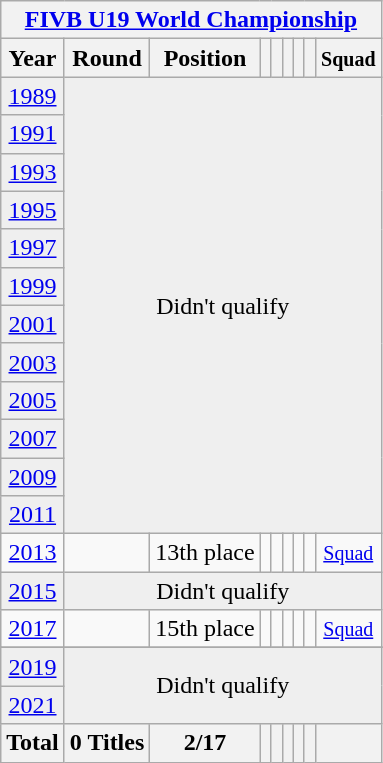<table class="wikitable" style="text-align: center;">
<tr>
<th colspan=9><a href='#'>FIVB U19 World Championship</a></th>
</tr>
<tr>
<th>Year</th>
<th>Round</th>
<th>Position</th>
<th></th>
<th></th>
<th></th>
<th></th>
<th></th>
<th><small>Squad</small></th>
</tr>
<tr bgcolor="efefef">
<td> <a href='#'>1989</a></td>
<td colspan="8" rowspan=12>Didn't qualify</td>
</tr>
<tr bgcolor="efefef">
<td> <a href='#'>1991</a></td>
</tr>
<tr bgcolor="efefef">
<td> <a href='#'>1993</a></td>
</tr>
<tr bgcolor="efefef">
<td> <a href='#'>1995</a></td>
</tr>
<tr bgcolor="efefef">
<td> <a href='#'>1997</a></td>
</tr>
<tr bgcolor="efefef">
<td> <a href='#'>1999</a></td>
</tr>
<tr bgcolor="efefef">
<td> <a href='#'>2001</a></td>
</tr>
<tr bgcolor="efefef">
<td> <a href='#'>2003</a></td>
</tr>
<tr bgcolor="efefef">
<td> <a href='#'>2005</a></td>
</tr>
<tr bgcolor="efefef">
<td> <a href='#'>2007</a></td>
</tr>
<tr bgcolor="efefef">
<td> <a href='#'>2009</a></td>
</tr>
<tr bgcolor="efefef">
<td> <a href='#'>2011</a></td>
</tr>
<tr>
<td> <a href='#'>2013</a></td>
<td></td>
<td>13th place</td>
<td></td>
<td></td>
<td></td>
<td></td>
<td></td>
<td><small><a href='#'>Squad</a></small></td>
</tr>
<tr bgcolor="efefef">
<td> <a href='#'>2015</a></td>
<td colspan=8>Didn't qualify</td>
</tr>
<tr>
<td> <a href='#'>2017</a></td>
<td></td>
<td>15th place</td>
<td></td>
<td></td>
<td></td>
<td></td>
<td></td>
<td><small><a href='#'>Squad</a></small></td>
</tr>
<tr>
</tr>
<tr bgcolor="efefef">
<td> <a href='#'>2019</a></td>
<td colspan=8 rowspan="2">Didn't qualify</td>
</tr>
<tr bgcolor="efefef">
<td> <a href='#'>2021</a></td>
</tr>
<tr>
<th>Total</th>
<th>0 Titles</th>
<th>2/17</th>
<th></th>
<th></th>
<th></th>
<th></th>
<th></th>
<th></th>
</tr>
</table>
